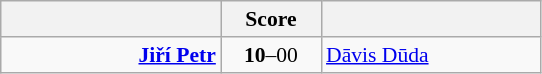<table class="wikitable" style="text-align: center; font-size:90% ">
<tr>
<th align="right" width="140"></th>
<th width="60">Score</th>
<th align="left" width="140"></th>
</tr>
<tr>
<td align=right><strong><a href='#'>Jiří Petr</a> </strong></td>
<td align=center><strong>10</strong>–00</td>
<td align=left> <a href='#'>Dāvis Dūda</a></td>
</tr>
</table>
